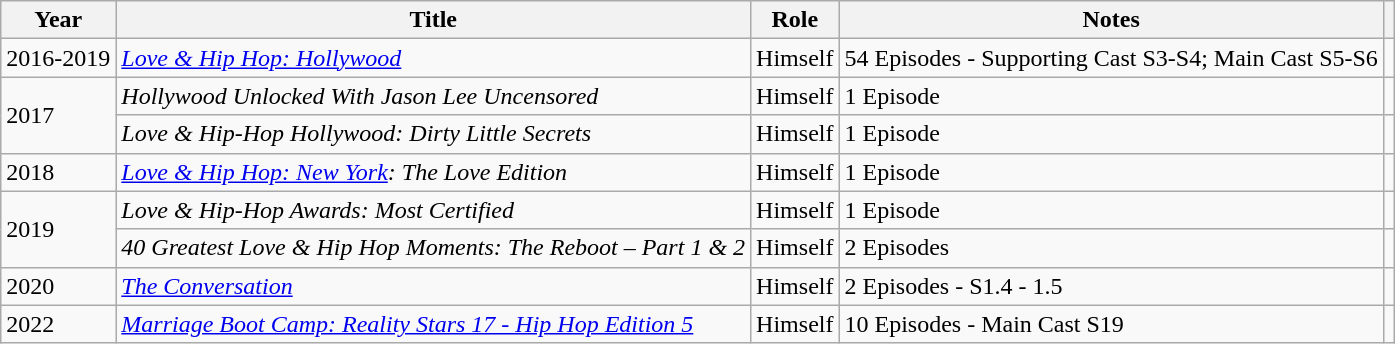<table class="wikitable">
<tr>
<th scope="col">Year</th>
<th scope="col">Title</th>
<th scope="col">Role</th>
<th scope="col">Notes</th>
<th scope="col"></th>
</tr>
<tr>
<td>2016-2019</td>
<td><em><a href='#'>Love & Hip Hop: Hollywood</a></em></td>
<td>Himself</td>
<td>54 Episodes - Supporting Cast S3-S4; Main Cast S5-S6</td>
<td style="text-align: center;"></td>
</tr>
<tr>
<td rowspan="2">2017</td>
<td><em>Hollywood Unlocked With Jason Lee Uncensored</em></td>
<td>Himself</td>
<td>1 Episode</td>
<td style="text-align: center;"></td>
</tr>
<tr>
<td><em>Love & Hip-Hop Hollywood: Dirty Little Secrets</em></td>
<td>Himself</td>
<td>1 Episode</td>
<td style="text-align: center;"></td>
</tr>
<tr>
<td>2018</td>
<td><em><a href='#'>Love & Hip Hop: New York</a>: The Love Edition</em></td>
<td>Himself</td>
<td>1 Episode</td>
<td style="text-align: center;"></td>
</tr>
<tr>
<td rowspan="2">2019</td>
<td><em>Love & Hip-Hop Awards: Most Certified</em></td>
<td>Himself</td>
<td>1 Episode</td>
<td style="text-align: center;"></td>
</tr>
<tr>
<td><em>40 Greatest Love & Hip Hop Moments: The Reboot – Part 1 & 2</em></td>
<td>Himself</td>
<td>2 Episodes</td>
<td style="text-align: center;"></td>
</tr>
<tr>
<td>2020</td>
<td><em><a href='#'>The Conversation</a></em></td>
<td>Himself</td>
<td>2 Episodes - S1.4 - 1.5</td>
<td style="text-align: center;"></td>
</tr>
<tr>
<td>2022</td>
<td><em><a href='#'>Marriage Boot Camp: Reality Stars 17 - Hip Hop Edition 5</a></em></td>
<td>Himself</td>
<td>10 Episodes - Main Cast S19</td>
<td style="text-align: center;"></td>
</tr>
</table>
